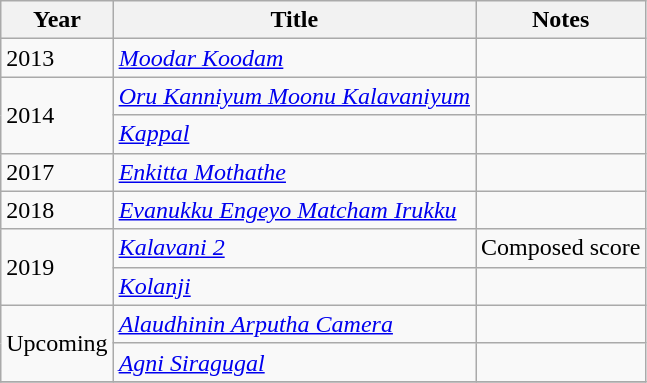<table class="wikitable sortable">
<tr>
<th>Year</th>
<th>Title</th>
<th>Notes</th>
</tr>
<tr>
<td rowspan="1">2013</td>
<td><em><a href='#'>Moodar Koodam</a></em></td>
<td></td>
</tr>
<tr>
<td rowspan="2">2014</td>
<td><em><a href='#'>Oru Kanniyum Moonu Kalavaniyum</a></em></td>
<td></td>
</tr>
<tr>
<td><em><a href='#'>Kappal</a></em></td>
<td></td>
</tr>
<tr>
<td rowspan="1">2017</td>
<td><em><a href='#'>Enkitta Mothathe</a></em></td>
<td></td>
</tr>
<tr>
<td rowspan="1">2018</td>
<td><em><a href='#'>Evanukku Engeyo Matcham Irukku</a></em></td>
<td></td>
</tr>
<tr>
<td rowspan="2">2019</td>
<td><em><a href='#'>Kalavani 2</a></em></td>
<td>Composed score</td>
</tr>
<tr>
<td><em><a href='#'>Kolanji</a></em></td>
<td></td>
</tr>
<tr>
<td rowspan="2">Upcoming</td>
<td><em><a href='#'>Alaudhinin Arputha Camera</a></em></td>
<td></td>
</tr>
<tr>
<td><em><a href='#'>Agni Siragugal</a></em></td>
<td></td>
</tr>
<tr>
</tr>
</table>
